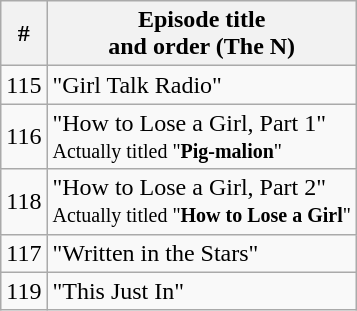<table class="wikitable">
<tr>
<th>#</th>
<th>Episode title<br>and order (The N)</th>
</tr>
<tr>
<td>115</td>
<td>"Girl Talk Radio"</td>
</tr>
<tr>
<td>116</td>
<td>"How to Lose a Girl, Part 1"<br><small>Actually titled "<strong>Pig-malion</strong>"</small></td>
</tr>
<tr>
<td>118</td>
<td>"How to Lose a Girl, Part 2"<br><small>Actually titled "<strong>How to Lose a Girl</strong>"</small></td>
</tr>
<tr>
<td>117</td>
<td>"Written in the Stars"</td>
</tr>
<tr>
<td>119</td>
<td>"This Just In"</td>
</tr>
</table>
